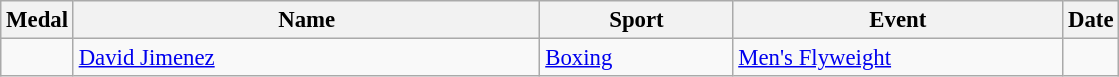<table class="wikitable sortable" style="font-size:95%">
<tr>
<th>Medal</th>
<th style="width:20em">Name</th>
<th style="width:8em">Sport</th>
<th style="width:14em">Event</th>
<th>Date</th>
</tr>
<tr>
<td></td>
<td><a href='#'>David Jimenez</a></td>
<td><a href='#'>Boxing</a></td>
<td><a href='#'>Men's Flyweight</a></td>
<td></td>
</tr>
</table>
